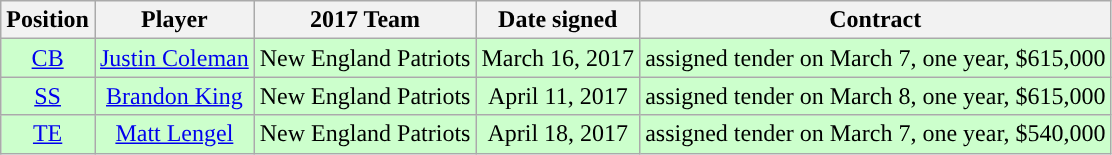<table class="wikitable" style="text-align:center">
<tr>
<th>Position</th>
<th>Player</th>
<th>2017 Team</th>
<th>Date signed</th>
<th>Contract</th>
</tr>
<tr style="background:#cfc">
<td><a href='#'>CB</a></td>
<td><a href='#'>Justin Coleman</a></td>
<td>New England Patriots</td>
<td>March 16, 2017</td>
<td>assigned tender on March 7, one year, $615,000</td>
</tr>
<tr style="background:#cfc">
<td><a href='#'>SS</a></td>
<td><a href='#'>Brandon King</a></td>
<td>New England Patriots</td>
<td>April 11, 2017</td>
<td>assigned tender on March 8, one year, $615,000</td>
</tr>
<tr style="background:#cfc">
<td><a href='#'>TE</a></td>
<td><a href='#'>Matt Lengel</a></td>
<td>New England Patriots</td>
<td>April 18, 2017</td>
<td>assigned tender on March 7, one year, $540,000</td>
</tr>
</table>
